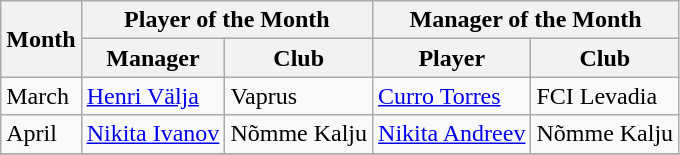<table class="wikitable">
<tr>
<th rowspan=2>Month</th>
<th colspan=2>Player of the Month</th>
<th colspan=2>Manager of the Month</th>
</tr>
<tr>
<th>Manager</th>
<th>Club</th>
<th>Player</th>
<th>Club</th>
</tr>
<tr>
<td>March</td>
<td> <a href='#'>Henri Välja</a></td>
<td>Vaprus</td>
<td> <a href='#'>Curro Torres</a></td>
<td>FCI Levadia</td>
</tr>
<tr>
<td>April</td>
<td> <a href='#'>Nikita Ivanov</a></td>
<td>Nõmme Kalju</td>
<td> <a href='#'>Nikita Andreev</a></td>
<td>Nõmme Kalju</td>
</tr>
<tr>
</tr>
</table>
